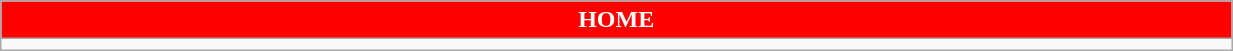<table class="wikitable collapsible collapsed" style="width:65%">
<tr>
<th colspan=6 ! style="color:white; background:#FF0000">HOME</th>
</tr>
<tr>
<td></td>
</tr>
</table>
